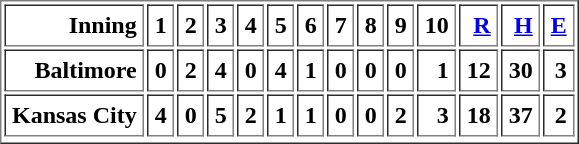<table cellpadding="4" cellspacing="2" border="1" style="text-align: right;">
<tr>
<th>Inning</th>
<th>1</th>
<th>2</th>
<th>3</th>
<th>4</th>
<th>5</th>
<th>6</th>
<th>7</th>
<th>8</th>
<th>9</th>
<th>10</th>
<th><a href='#'>R</a></th>
<th><a href='#'>H</a></th>
<th><a href='#'>E</a></th>
</tr>
<tr style="text-align: right;">
<th>Baltimore</th>
<th>0</th>
<th>2</th>
<th>4</th>
<th>0</th>
<th>4</th>
<th>1</th>
<th>0</th>
<th>0</th>
<th>0</th>
<th>1</th>
<th>12</th>
<th>30</th>
<th>3</th>
</tr>
<tr style="text-align: right;">
<th>Kansas City</th>
<th>4</th>
<th>0</th>
<th>5</th>
<th>2</th>
<th>1</th>
<th>1</th>
<th>0</th>
<th>0</th>
<th>2</th>
<th>3</th>
<th>18</th>
<th>37</th>
<th>2</th>
</tr>
<tr>
</tr>
</table>
